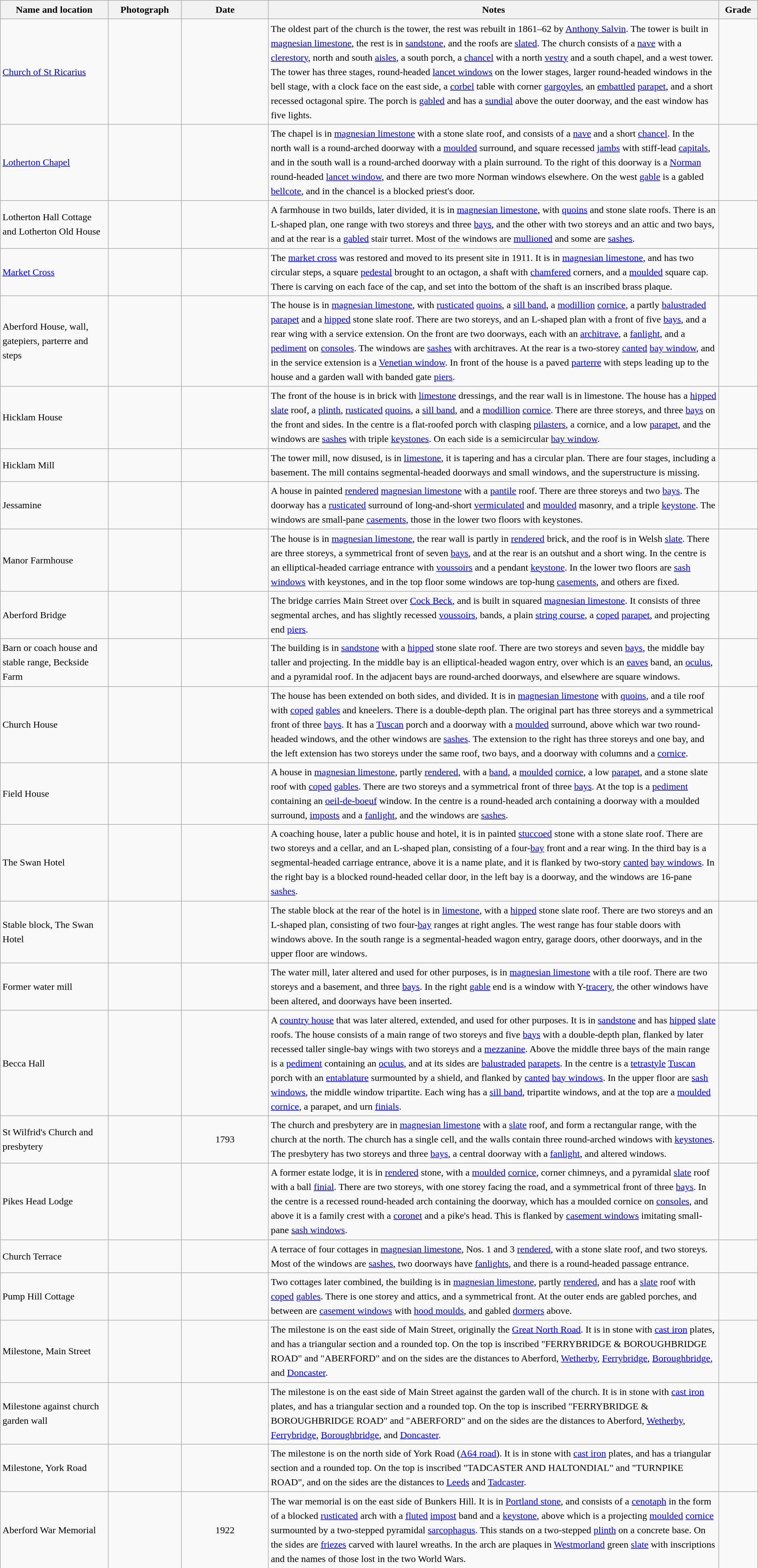<table class="wikitable sortable plainrowheaders" style="width:100%; border:0; text-align:left; line-height:150%;">
<tr>
<th scope="col" style="width:150px">Name and location</th>
<th scope="col" style="width:100px" class="unsortable">Photograph</th>
<th scope="col" style="width:120px">Date</th>
<th scope="col" style="width:650px" class="unsortable">Notes</th>
<th scope="col" style="width:50px">Grade</th>
</tr>
<tr>
<td><a href='#'>Church of St Ricarius</a><br><small></small></td>
<td></td>
<td align="center"></td>
<td>The oldest part of the church is the tower, the rest was rebuilt in 1861–62 by <a href='#'>Anthony Salvin</a>.  The tower is built in <a href='#'>magnesian limestone</a>, the rest is in <a href='#'>sandstone</a>, and the roofs are <a href='#'>slated</a>.  The church consists of a <a href='#'>nave</a> with a <a href='#'>clerestory</a>, north and south <a href='#'>aisles</a>, a south porch, a <a href='#'>chancel</a> with a north <a href='#'>vestry</a> and a south chapel, and a west tower.  The tower has three stages, round-headed <a href='#'>lancet windows</a> on the lower stages, larger round-headed windows in the bell stage, with a clock face on the east side, a <a href='#'>corbel</a> table with corner <a href='#'>gargoyles</a>, an <a href='#'>embattled</a> <a href='#'>parapet</a>, and a short recessed octagonal spire.  The porch is <a href='#'>gabled</a> and has a <a href='#'>sundial</a> above the outer doorway, and the east window has five lights.</td>
<td align="center" ></td>
</tr>
<tr>
<td><a href='#'>Lotherton Chapel</a><br><small></small></td>
<td></td>
<td align="center"></td>
<td>The chapel is in <a href='#'>magnesian limestone</a> with a stone slate roof, and consists of a <a href='#'>nave</a> and a short <a href='#'>chancel</a>.  In the north wall is a round-arched doorway with a <a href='#'>moulded</a> surround, and square recessed <a href='#'>jambs</a> with stiff-lead <a href='#'>capitals</a>, and in the south wall is a round-arched doorway with a plain surround.  To the right of this doorway is a <a href='#'>Norman</a> round-headed <a href='#'>lancet window</a>, and there are two more Norman windows elsewhere.  On the west <a href='#'>gable</a> is a gabled <a href='#'>bellcote</a>, and in the chancel is a blocked priest's door.</td>
<td align="center" ></td>
</tr>
<tr>
<td>Lotherton Hall Cottage and Lotherton Old House<br><small></small></td>
<td></td>
<td align="center"></td>
<td>A farmhouse in two builds, later divided, it is in <a href='#'>magnesian limestone</a>, with <a href='#'>quoins</a> and stone slate roofs.  There is an L-shaped plan, one range with two storeys and three <a href='#'>bays</a>, and the other with two storeys and an attic and two bays, and at the rear is a <a href='#'>gabled</a> stair turret.  Most of the windows are <a href='#'>mullioned</a> and some are <a href='#'>sashes</a>.</td>
<td align="center" ></td>
</tr>
<tr>
<td><a href='#'>Market Cross</a><br><small></small></td>
<td></td>
<td align="center"></td>
<td>The <a href='#'>market cross</a> was restored and moved to its present site in 1911.  It is in <a href='#'>magnesian limestone</a>, and has two circular steps, a square <a href='#'>pedestal</a> brought to an octagon, a shaft with <a href='#'>chamfered</a> corners, and a <a href='#'>moulded</a> square cap.  There is carving on each face of the cap, and set into the bottom of the shaft is an inscribed brass plaque.</td>
<td align="center" ></td>
</tr>
<tr>
<td>Aberford House, wall, gatepiers, parterre and steps<br><small></small></td>
<td></td>
<td align="center"></td>
<td>The house is in <a href='#'>magnesian limestone</a>, with <a href='#'>rusticated</a> <a href='#'>quoins</a>, a <a href='#'>sill band</a>, a <a href='#'>modillion</a> <a href='#'>cornice</a>, a partly <a href='#'>balustraded</a> <a href='#'>parapet</a> and a <a href='#'>hipped</a> stone slate roof.  There are two storeys, and an L-shaped plan with a front of five <a href='#'>bays</a>, and a rear wing with a service extension.  On the front are two doorways, each with an <a href='#'>architrave</a>, a <a href='#'>fanlight</a>, and a <a href='#'>pediment</a> on <a href='#'>consoles</a>.  The windows are <a href='#'>sashes</a> with architraves.  At the rear is a two-storey <a href='#'>canted</a> <a href='#'>bay window</a>, and in the service extension is a <a href='#'>Venetian window</a>.  In front of the house is a paved <a href='#'>parterre</a> with steps leading up to the house and a garden wall with banded gate <a href='#'>piers</a>.</td>
<td align="center" ></td>
</tr>
<tr>
<td>Hicklam House<br><small></small></td>
<td></td>
<td align="center"></td>
<td>The front of the house is in brick with <a href='#'>limestone</a> dressings, and the rear wall is in limestone.  The house has a <a href='#'>hipped</a> <a href='#'>slate</a> roof, a <a href='#'>plinth</a>, <a href='#'>rusticated</a> <a href='#'>quoins</a>, a <a href='#'>sill band</a>, and a <a href='#'>modillion</a> <a href='#'>cornice</a>.  There are three storeys, and three <a href='#'>bays</a> on the front and sides.  In the centre is a flat-roofed porch with clasping <a href='#'>pilasters</a>, a cornice, and a low <a href='#'>parapet</a>, and the windows are <a href='#'>sashes</a> with triple <a href='#'>keystones</a>.  On each side is a semicircular <a href='#'>bay window</a>.</td>
<td align="center" ></td>
</tr>
<tr>
<td>Hicklam Mill<br><small></small></td>
<td></td>
<td align="center"></td>
<td>The tower mill, now disused, is in <a href='#'>limestone</a>, it is tapering and has a circular plan.  There are four stages, including a basement.  The mill contains segmental-headed doorways and small windows, and the superstructure is missing.</td>
<td align="center" ></td>
</tr>
<tr>
<td>Jessamine<br><small></small></td>
<td></td>
<td align="center"></td>
<td>A house in painted <a href='#'>rendered</a> <a href='#'>magnesian limestone</a> with a <a href='#'>pantile</a> roof.  There are three storeys and two <a href='#'>bays</a>.  The doorway has a <a href='#'>rusticated</a> surround of long-and-short <a href='#'>vermiculated</a> and <a href='#'>moulded</a> masonry, and a triple <a href='#'>keystone</a>.  The windows are small-pane <a href='#'>casements</a>, those in the lower two floors with keystones.</td>
<td align="center" ></td>
</tr>
<tr>
<td>Manor Farmhouse<br><small></small></td>
<td></td>
<td align="center"></td>
<td>The house is in <a href='#'>magnesian limestone</a>, the rear wall is partly in <a href='#'>rendered</a> brick, and the roof is in Welsh <a href='#'>slate</a>.  There are three storeys, a symmetrical front of seven <a href='#'>bays</a>, and at the rear is an outshut and a short wing.  In the centre is an elliptical-headed carriage entrance with <a href='#'>voussoirs</a> and a pendant <a href='#'>keystone</a>.  In the lower two floors are <a href='#'>sash windows</a> with keystones, and in the top floor some windows are top-hung <a href='#'>casements</a>, and others are fixed.</td>
<td align="center" ></td>
</tr>
<tr>
<td>Aberford Bridge<br><small></small></td>
<td></td>
<td align="center"></td>
<td>The bridge carries Main Street over <a href='#'>Cock Beck</a>, and is built in squared <a href='#'>magnesian limestone</a>.  It consists of three segmental arches, and has slightly recessed <a href='#'>voussoirs</a>, bands, a plain <a href='#'>string course</a>, a <a href='#'>coped</a> <a href='#'>parapet</a>, and projecting end <a href='#'>piers</a>.</td>
<td align="center" ></td>
</tr>
<tr>
<td>Barn or coach house and stable range, Beckside Farm<br><small></small></td>
<td></td>
<td align="center"></td>
<td>The building is in <a href='#'>sandstone</a> with a <a href='#'>hipped</a> stone slate roof.  There are two storeys and seven <a href='#'>bays</a>, the middle bay taller and projecting.  In the middle bay is an elliptical-headed wagon entry, over which is an <a href='#'>eaves</a> band, an <a href='#'>oculus</a>, and a pyramidal roof.  In the adjacent bays are round-arched doorways, and elsewhere are square windows.</td>
<td align="center" ></td>
</tr>
<tr>
<td>Church House<br><small></small></td>
<td></td>
<td align="center"></td>
<td>The house has been extended on both sides, and divided.  It is in <a href='#'>magnesian limestone</a> with <a href='#'>quoins</a>, and a tile roof with <a href='#'>coped</a> <a href='#'>gables</a> and kneelers.  There is a double-depth plan.  The original part has three storeys and a symmetrical front of three <a href='#'>bays</a>.  It has a <a href='#'>Tuscan</a> porch and a doorway with a <a href='#'>moulded</a> surround, above which war two round-headed windows, and the other windows are <a href='#'>sashes</a>.  The extension to the right has three storeys and one bay, and the left extension has two storeys under the same roof, two bays, and a doorway with columns and a <a href='#'>cornice</a>.</td>
<td align="center" ></td>
</tr>
<tr>
<td>Field House<br><small></small></td>
<td></td>
<td align="center"></td>
<td>A house in <a href='#'>magnesian limestone</a>, partly <a href='#'>rendered</a>, with a <a href='#'>band</a>, a <a href='#'>moulded</a> <a href='#'>cornice</a>, a low <a href='#'>parapet</a>, and a stone slate roof with <a href='#'>coped</a> <a href='#'>gables</a>.  There are two storeys and a symmetrical front of three <a href='#'>bays</a>.  At the top is a <a href='#'>pediment</a> containing an <a href='#'>oeil-de-boeuf</a> window.  In the centre is a round-headed arch containing a doorway with a moulded surround, <a href='#'>imposts</a> and a <a href='#'>fanlight</a>, and the windows are <a href='#'>sashes</a>.</td>
<td align="center" ></td>
</tr>
<tr>
<td>The Swan Hotel<br><small></small></td>
<td></td>
<td align="center"></td>
<td>A coaching house, later a public house and hotel, it is in painted <a href='#'>stuccoed</a> stone with a stone slate roof.  There are two storeys and a cellar, and an L-shaped plan, consisting of a four-<a href='#'>bay</a> front and a rear wing.  In the third bay is a segmental-headed carriage entrance, above it is a name plate, and it is flanked by two-story <a href='#'>canted</a> <a href='#'>bay windows</a>.  In the right bay is a blocked round-headed cellar door, in the left bay is a doorway, and the windows are 16-pane <a href='#'>sashes</a>.</td>
<td align="center" ></td>
</tr>
<tr>
<td>Stable block, The Swan Hotel<br><small></small></td>
<td></td>
<td align="center"></td>
<td>The stable block at the rear of the hotel is in <a href='#'>limestone</a>, with a <a href='#'>hipped</a> stone slate roof.  There are two storeys and an L-shaped plan, consisting of two four-<a href='#'>bay</a> ranges at right angles.  The west range has four stable doors with windows above.  In the south range is a segmental-headed wagon entry, garage doors, other doorways, and in the upper floor are windows.</td>
<td align="center" ></td>
</tr>
<tr>
<td>Former water mill<br><small></small></td>
<td></td>
<td align="center"></td>
<td>The water mill, later altered and used for other purposes, is in <a href='#'>magnesian limestone</a> with a tile roof.  There are two storeys and a basement, and three <a href='#'>bays</a>.  In the right <a href='#'>gable</a> end is a window with Y-<a href='#'>tracery</a>, the other windows have been altered, and doorways have been inserted.</td>
<td align="center" ></td>
</tr>
<tr>
<td>Becca Hall<br><small></small></td>
<td></td>
<td align="center"></td>
<td>A <a href='#'>country house</a> that was later altered, extended, and used for other purposes.  It is in <a href='#'>sandstone</a> and has <a href='#'>hipped</a> <a href='#'>slate</a> roofs.  The house consists of a main range of two storeys and five <a href='#'>bays</a> with a double-depth plan, flanked by later recessed taller single-bay wings with two storeys and a <a href='#'>mezzanine</a>.  Above the middle three bays of the main range is a <a href='#'>pediment</a> containing an <a href='#'>oculus</a>, and at its sides are <a href='#'>balustraded</a> <a href='#'>parapets</a>.  In the centre is a <a href='#'>tetrastyle</a> <a href='#'>Tuscan</a> porch with an <a href='#'>entablature</a> surmounted by a shield, and flanked by <a href='#'>canted</a> <a href='#'>bay windows</a>.  In the upper floor are <a href='#'>sash windows</a>, the middle window tripartite.  Each wing has a <a href='#'>sill band</a>, tripartite windows, and at the top are a <a href='#'>moulded</a> <a href='#'>cornice</a>, a parapet, and urn <a href='#'>finials</a>.</td>
<td align="center" ></td>
</tr>
<tr>
<td>St Wilfrid's Church and presbytery<br><small></small></td>
<td></td>
<td align="center">1793</td>
<td>The church and presbytery are in <a href='#'>magnesian limestone</a> with a <a href='#'>slate</a> roof, and form a rectangular range, with the church at the north.  The church has a single cell, and the walls contain three round-arched windows with <a href='#'>keystones</a>.  The presbytery has two storeys and three <a href='#'>bays</a>, a central doorway with a <a href='#'>fanlight</a>, and altered windows.</td>
<td align="center" ></td>
</tr>
<tr>
<td>Pikes Head Lodge<br><small></small></td>
<td></td>
<td align="center"></td>
<td>A former estate lodge, it is in <a href='#'>rendered</a> stone, with a <a href='#'>moulded</a> <a href='#'>cornice</a>, corner chimneys, and a pyramidal <a href='#'>slate</a> roof with a ball <a href='#'>finial</a>.  There are two storeys, with one storey facing the road, and a symmetrical front of three <a href='#'>bays</a>.  In the centre is a recessed round-headed arch containing the doorway, which has a moulded cornice on <a href='#'>consoles</a>, and above it is a family crest with a <a href='#'>coronet</a> and a pike's head.  This is flanked by <a href='#'>casement windows</a> imitating small-pane <a href='#'>sash windows</a>.</td>
<td align="center" ></td>
</tr>
<tr>
<td>Church Terrace<br><small></small></td>
<td></td>
<td align="center"></td>
<td>A terrace of four cottages in <a href='#'>magnesian limestone</a>, Nos. 1 and 3 <a href='#'>rendered</a>, with a stone slate roof, and two storeys.  Most of the windows are <a href='#'>sashes</a>, two doorways have <a href='#'>fanlights</a>, and there is a round-headed passage entrance.</td>
<td align="center" ></td>
</tr>
<tr>
<td>Pump Hill Cottage<br><small></small></td>
<td></td>
<td align="center"></td>
<td>Two cottages later combined, the building is in <a href='#'>magnesian limestone</a>, partly <a href='#'>rendered</a>, and has a <a href='#'>slate</a> roof with <a href='#'>coped</a> <a href='#'>gables</a>.  There is one storey and attics, and a symmetrical front.  At the outer ends are gabled porches, and between are <a href='#'>casement windows</a> with <a href='#'>hood moulds</a>, and gabled <a href='#'>dormers</a> above.</td>
<td align="center" ></td>
</tr>
<tr>
<td>Milestone, Main Street<br><small></small></td>
<td></td>
<td align="center"></td>
<td>The milestone is on the east side of Main Street, originally the <a href='#'>Great North Road</a>.  It is in stone with <a href='#'>cast iron</a> plates, and has a triangular section and a rounded top.  On the top is inscribed "FERRYBRIDGE & BOROUGHBRIDGE ROAD" and "ABERFORD" and on the sides are the distances to Aberford, <a href='#'>Wetherby</a>, <a href='#'>Ferrybridge</a>, <a href='#'>Boroughbridge</a>, and <a href='#'>Doncaster</a>.</td>
<td align="center" ></td>
</tr>
<tr>
<td>Milestone against church garden wall<br><small></small></td>
<td></td>
<td align="center"></td>
<td>The milestone is on the east side of Main Street against the garden wall of the church.  It is in stone with <a href='#'>cast iron</a> plates, and has a triangular section and a rounded top.  On the top is inscribed "FERRYBRIDGE & BOROUGHBRIDGE ROAD" and "ABERFORD" and on the sides are the distances to Aberford, <a href='#'>Wetherby</a>, <a href='#'>Ferrybridge</a>, <a href='#'>Boroughbridge</a>, and <a href='#'>Doncaster</a>.</td>
<td align="center" ></td>
</tr>
<tr>
<td>Milestone, York Road<br><small></small></td>
<td></td>
<td align="center"></td>
<td>The milestone is on the north side of York Road (<a href='#'>A64 road</a>).  It is in stone with <a href='#'>cast iron</a> plates, and has a triangular section and a rounded top.  On the top is inscribed "TADCASTER AND HALTONDIAL" and "TURNPIKE ROAD", and on the sides are the distances to <a href='#'>Leeds</a> and <a href='#'>Tadcaster</a>.</td>
<td align="center" ></td>
</tr>
<tr>
<td>Aberford War Memorial<br><small></small></td>
<td></td>
<td align="center">1922</td>
<td>The war memorial is on the east side of Bunkers Hill.  It is in <a href='#'>Portland stone</a>, and consists of a <a href='#'>cenotaph</a> in the form of a blocked <a href='#'>rusticated</a> arch with a <a href='#'>fluted</a> <a href='#'>impost</a> band and a <a href='#'>keystone</a>, above which is a projecting <a href='#'>moulded</a> <a href='#'>cornice</a> surmounted by a two-stepped pyramidal <a href='#'>sarcophagus</a>.  This stands on a two-stepped <a href='#'>plinth</a> on a concrete base.  On the sides are <a href='#'>friezes</a> carved with laurel wreaths.  In the arch are plaques in <a href='#'>Westmorland</a> green <a href='#'>slate</a> with inscriptions and the names of those lost in the two World Wars.</td>
<td align="center" ></td>
</tr>
<tr>
</tr>
</table>
